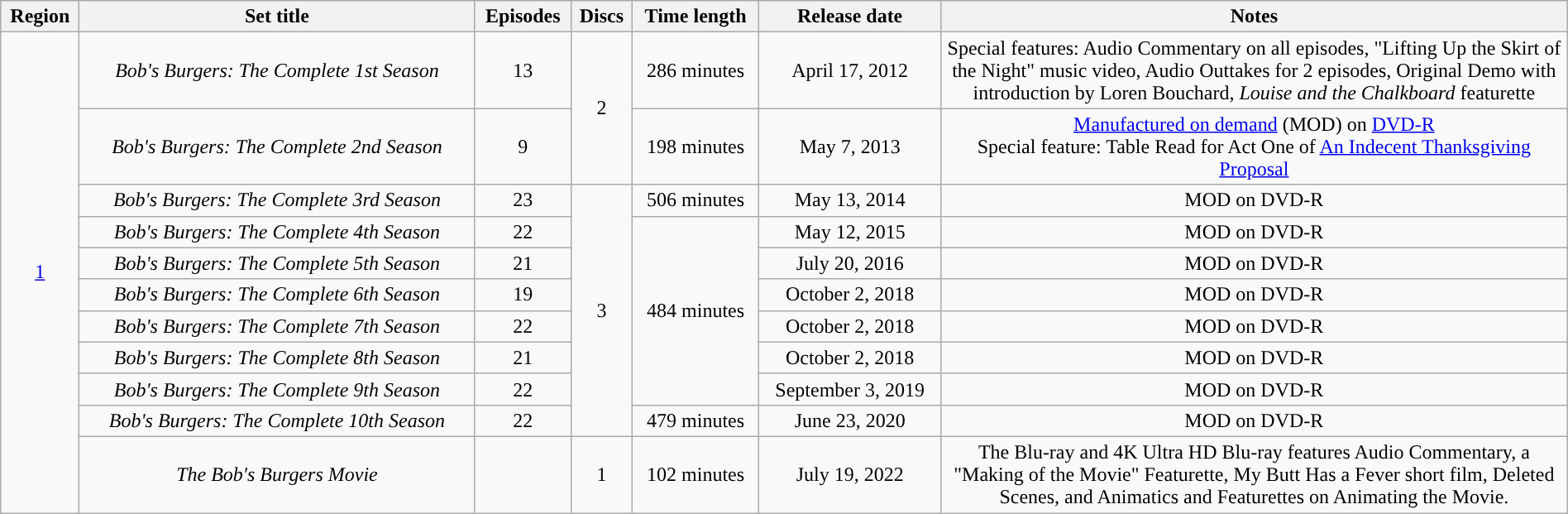<table class="wikitable" style="width: 100%; margin: auto; text-align: center">
<tr>
<th>Region</th>
<th>Set title</th>
<th>Episodes</th>
<th>Discs</th>
<th>Time length</th>
<th>Release date</th>
<th style="width: 40%;">Notes</th>
</tr>
<tr>
<td rowspan=11><a href='#'>1</a></td>
<td><em>Bob's Burgers: The Complete 1st Season</em></td>
<td>13</td>
<td rowspan=2>2</td>
<td>286 minutes</td>
<td>April 17, 2012</td>
<td>Special features: Audio Commentary on all episodes, "Lifting Up the Skirt of the Night" music video, Audio Outtakes for 2 episodes, Original Demo with introduction by Loren Bouchard, <em>Louise and the Chalkboard</em> featurette</td>
</tr>
<tr>
<td><em>Bob's Burgers: The Complete 2nd Season</em></td>
<td>9</td>
<td>198 minutes</td>
<td>May 7, 2013</td>
<td><a href='#'>Manufactured on demand</a> (MOD) on <a href='#'>DVD-R</a><br>Special feature: Table Read for Act One of <a href='#'>An Indecent Thanksgiving Proposal</a></td>
</tr>
<tr>
<td><em>Bob's Burgers: The Complete 3rd Season</em></td>
<td>23</td>
<td rowspan=8>3</td>
<td>506 minutes</td>
<td>May 13, 2014</td>
<td>MOD on DVD-R</td>
</tr>
<tr>
<td><em>Bob's Burgers: The Complete 4th Season</em></td>
<td>22</td>
<td rowspan=6>484 minutes</td>
<td>May 12, 2015</td>
<td>MOD on DVD-R</td>
</tr>
<tr>
<td><em>Bob's Burgers: The Complete 5th Season</em></td>
<td>21</td>
<td>July 20, 2016</td>
<td>MOD on DVD-R</td>
</tr>
<tr>
<td><em>Bob's Burgers: The Complete 6th Season</em></td>
<td>19</td>
<td>October 2, 2018</td>
<td>MOD on DVD-R</td>
</tr>
<tr>
<td><em>Bob's Burgers: The Complete 7th Season</em></td>
<td>22</td>
<td>October 2, 2018</td>
<td>MOD on DVD-R</td>
</tr>
<tr>
<td><em>Bob's Burgers: The Complete 8th Season</em></td>
<td>21</td>
<td>October 2, 2018</td>
<td>MOD on DVD-R</td>
</tr>
<tr>
<td><em>Bob's Burgers: The Complete 9th Season</em></td>
<td>22</td>
<td>September 3, 2019</td>
<td>MOD on DVD-R</td>
</tr>
<tr>
<td><em>Bob's Burgers: The Complete 10th Season</em></td>
<td>22</td>
<td>479 minutes</td>
<td>June 23, 2020</td>
<td>MOD on DVD-R</td>
</tr>
<tr>
<td><em>The Bob's Burgers Movie</em></td>
<td></td>
<td>1</td>
<td>102 minutes</td>
<td>July 19, 2022</td>
<td>The Blu-ray and 4K Ultra HD Blu-ray features Audio Commentary, a "Making of the Movie" Featurette, My Butt Has a Fever short film, Deleted Scenes, and Animatics and Featurettes on Animating the Movie.</td>
</tr>
</table>
